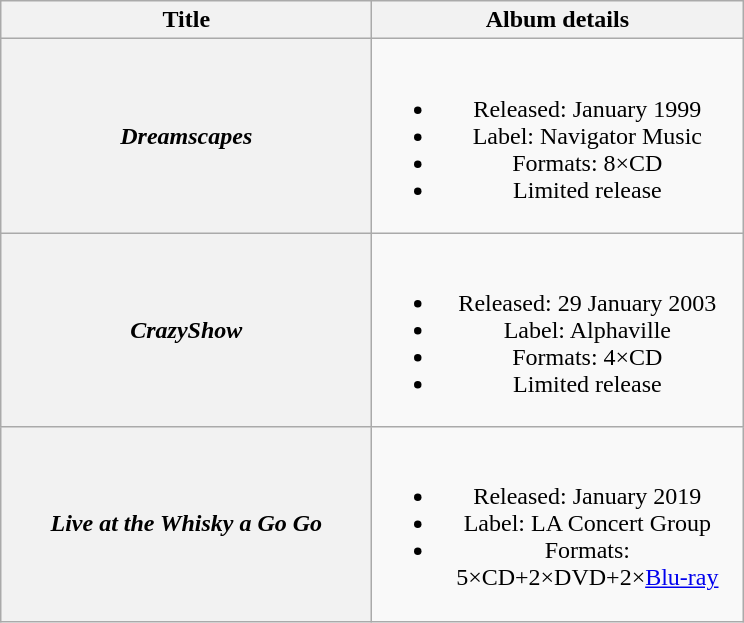<table class="wikitable plainrowheaders" style="text-align:center;">
<tr>
<th scope="col" style="width:15em;">Title</th>
<th scope="col" style="width:15em;">Album details</th>
</tr>
<tr>
<th scope="row"><em>Dreamscapes</em></th>
<td><br><ul><li>Released: January 1999</li><li>Label: Navigator Music</li><li>Formats: 8×CD</li><li>Limited release</li></ul></td>
</tr>
<tr>
<th scope="row"><em>CrazyShow</em></th>
<td><br><ul><li>Released: 29 January 2003</li><li>Label: Alphaville</li><li>Formats: 4×CD</li><li>Limited release</li></ul></td>
</tr>
<tr>
<th scope="row"><em>Live at the Whisky a Go Go</em></th>
<td><br><ul><li>Released: January 2019</li><li>Label: LA Concert Group</li><li>Formats: 5×CD+2×DVD+2×<a href='#'>Blu-ray</a></li></ul></td>
</tr>
</table>
